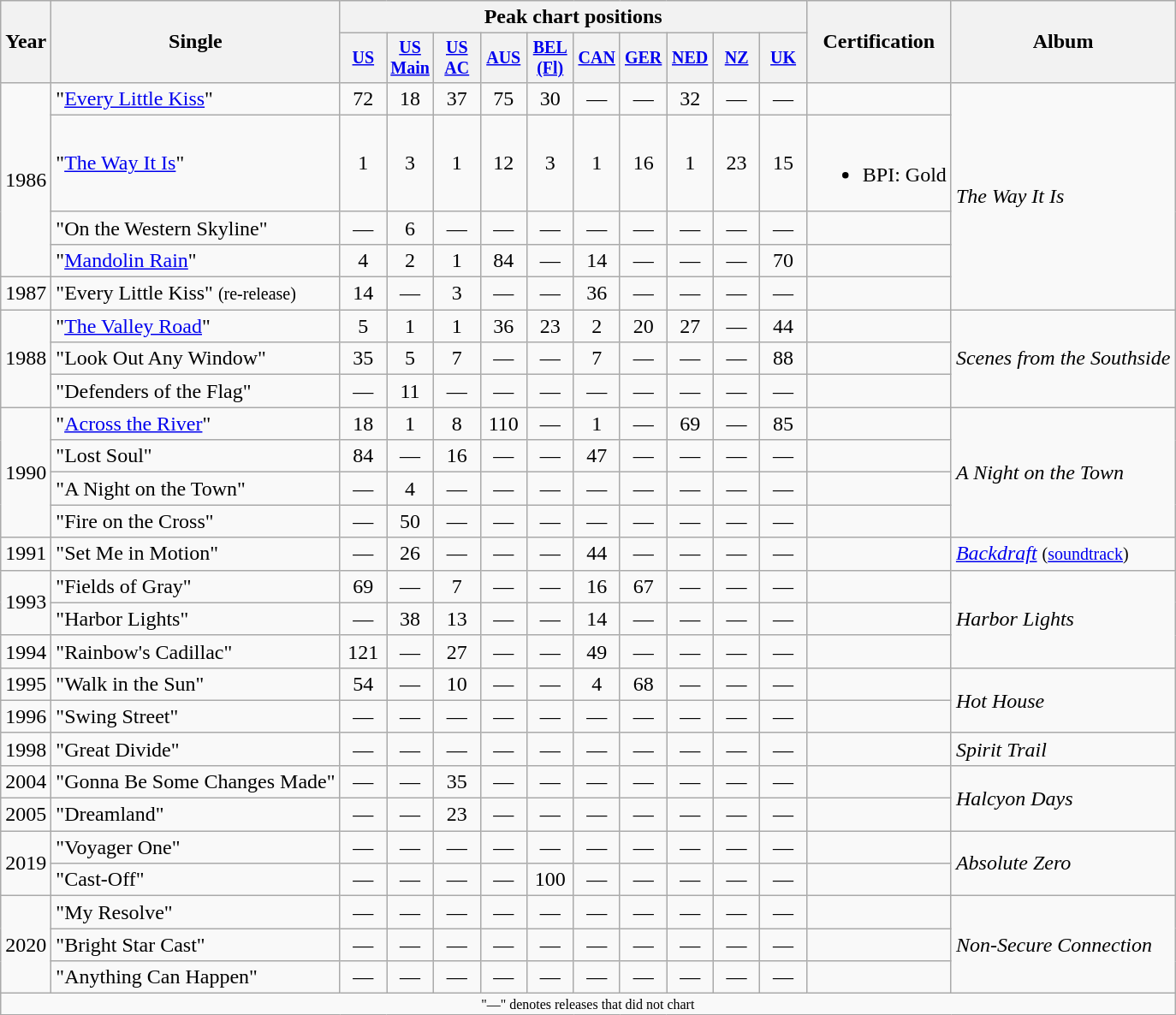<table class="wikitable" style="text-align:center;">
<tr>
<th rowspan="2">Year</th>
<th rowspan="2">Single</th>
<th colspan="10">Peak chart positions</th>
<th rowspan="2">Certification</th>
<th rowspan="2">Album</th>
</tr>
<tr style="font-size:smaller;">
<th style="width:30px;"><a href='#'>US</a><br></th>
<th style="width:30px;"><a href='#'>US Main</a><br></th>
<th style="width:30px;"><a href='#'>US AC</a><br></th>
<th style="width:30px;"><a href='#'>AUS</a><br></th>
<th style="width:30px;"><a href='#'>BEL<br>(Fl)</a><br></th>
<th style="width:30px;"><a href='#'>CAN</a><br></th>
<th style="width:30px;"><a href='#'>GER</a><br></th>
<th style="width:30px;"><a href='#'>NED</a><br></th>
<th style="width:30px;"><a href='#'>NZ</a><br></th>
<th style="width:30px;"><a href='#'>UK</a><br></th>
</tr>
<tr>
<td rowspan="4">1986</td>
<td style="text-align:left;">"<a href='#'>Every Little Kiss</a>"</td>
<td>72</td>
<td>18</td>
<td>37</td>
<td>75</td>
<td>30</td>
<td>—</td>
<td>—</td>
<td>32</td>
<td>—</td>
<td>—</td>
<td></td>
<td style="text-align:left;" rowspan="5"><em>The Way It Is</em></td>
</tr>
<tr>
<td style="text-align:left;">"<a href='#'>The Way It Is</a>"</td>
<td>1</td>
<td>3</td>
<td>1</td>
<td>12</td>
<td>3</td>
<td>1</td>
<td>16</td>
<td>1</td>
<td>23</td>
<td>15</td>
<td><br><ul><li>BPI: Gold</li></ul></td>
</tr>
<tr>
<td style="text-align:left;">"On the Western Skyline"</td>
<td>—</td>
<td>6</td>
<td>—</td>
<td>—</td>
<td>—</td>
<td>—</td>
<td>—</td>
<td>—</td>
<td>—</td>
<td>—</td>
<td></td>
</tr>
<tr>
<td style="text-align:left;">"<a href='#'>Mandolin Rain</a>"</td>
<td>4</td>
<td>2</td>
<td>1</td>
<td>84</td>
<td>—</td>
<td>14</td>
<td>—</td>
<td>—</td>
<td>—</td>
<td>70</td>
<td></td>
</tr>
<tr>
<td>1987</td>
<td style="text-align:left;">"Every Little Kiss" <small>(re-release)</small></td>
<td>14</td>
<td>—</td>
<td>3</td>
<td>—</td>
<td>—</td>
<td>36</td>
<td>—</td>
<td>—</td>
<td>—</td>
<td>—</td>
<td></td>
</tr>
<tr>
<td rowspan="3">1988</td>
<td style="text-align:left;">"<a href='#'>The Valley Road</a>"</td>
<td>5</td>
<td>1</td>
<td>1</td>
<td>36</td>
<td>23</td>
<td>2</td>
<td>20</td>
<td>27</td>
<td>—</td>
<td>44</td>
<td></td>
<td style="text-align:left;" rowspan="3"><em>Scenes from the Southside</em></td>
</tr>
<tr>
<td style="text-align:left;">"Look Out Any Window"</td>
<td>35</td>
<td>5</td>
<td>7</td>
<td>—</td>
<td>—</td>
<td>7</td>
<td>—</td>
<td>—</td>
<td>—</td>
<td>88</td>
<td></td>
</tr>
<tr>
<td style="text-align:left;">"Defenders of the Flag"</td>
<td>—</td>
<td>11</td>
<td>—</td>
<td>—</td>
<td>—</td>
<td>—</td>
<td>—</td>
<td>—</td>
<td>—</td>
<td>—</td>
<td></td>
</tr>
<tr>
<td rowspan="4">1990</td>
<td style="text-align:left;">"<a href='#'>Across the River</a>"</td>
<td>18</td>
<td>1</td>
<td>8</td>
<td>110</td>
<td>—</td>
<td>1</td>
<td>—</td>
<td>69</td>
<td>—</td>
<td>85</td>
<td></td>
<td style="text-align:left;" rowspan="4"><em>A Night on the Town</em></td>
</tr>
<tr>
<td style="text-align:left;">"Lost Soul"</td>
<td>84</td>
<td>—</td>
<td>16</td>
<td>—</td>
<td>—</td>
<td>47</td>
<td>—</td>
<td>—</td>
<td>—</td>
<td>—</td>
<td></td>
</tr>
<tr>
<td style="text-align:left;">"A Night on the Town"</td>
<td>—</td>
<td>4</td>
<td>—</td>
<td>—</td>
<td>—</td>
<td>—</td>
<td>—</td>
<td>—</td>
<td>—</td>
<td>—</td>
<td></td>
</tr>
<tr>
<td style="text-align:left;">"Fire on the Cross"</td>
<td>—</td>
<td>50</td>
<td>—</td>
<td>—</td>
<td>—</td>
<td>—</td>
<td>—</td>
<td>—</td>
<td>—</td>
<td>—</td>
<td></td>
</tr>
<tr>
<td>1991</td>
<td style="text-align:left;">"Set Me in Motion"</td>
<td>—</td>
<td>26</td>
<td>—</td>
<td>—</td>
<td>—</td>
<td>44</td>
<td>—</td>
<td>—</td>
<td>—</td>
<td>—</td>
<td></td>
<td style="text-align:left;"><em><a href='#'>Backdraft</a></em> <small>(<a href='#'>soundtrack</a>)</small></td>
</tr>
<tr>
<td rowspan="2">1993</td>
<td style="text-align:left;">"Fields of Gray"</td>
<td>69</td>
<td>—</td>
<td>7</td>
<td>—</td>
<td>—</td>
<td>16</td>
<td>67</td>
<td>—</td>
<td>—</td>
<td>—</td>
<td></td>
<td style="text-align:left;" rowspan="3"><em>Harbor Lights</em></td>
</tr>
<tr>
<td style="text-align:left;">"Harbor Lights"</td>
<td>—</td>
<td>38</td>
<td>13</td>
<td>—</td>
<td>—</td>
<td>14</td>
<td>—</td>
<td>—</td>
<td>—</td>
<td>—</td>
<td></td>
</tr>
<tr>
<td>1994</td>
<td style="text-align:left;">"Rainbow's Cadillac"</td>
<td>121</td>
<td>—</td>
<td>27</td>
<td>—</td>
<td>—</td>
<td>49</td>
<td>—</td>
<td>—</td>
<td>—</td>
<td>—</td>
<td></td>
</tr>
<tr>
<td>1995</td>
<td style="text-align:left;">"Walk in the Sun"</td>
<td>54</td>
<td>—</td>
<td>10</td>
<td>—</td>
<td>—</td>
<td>4</td>
<td>68</td>
<td>—</td>
<td>—</td>
<td>—</td>
<td></td>
<td style="text-align:left;" rowspan="2"><em>Hot House</em></td>
</tr>
<tr>
<td>1996</td>
<td style="text-align:left;">"Swing Street"</td>
<td>—</td>
<td>—</td>
<td>—</td>
<td>—</td>
<td>—</td>
<td>—</td>
<td>—</td>
<td>—</td>
<td>—</td>
<td>—</td>
<td></td>
</tr>
<tr>
<td>1998</td>
<td style="text-align:left;">"Great Divide"</td>
<td>—</td>
<td>—</td>
<td>—</td>
<td>—</td>
<td>—</td>
<td>—</td>
<td>—</td>
<td>—</td>
<td>—</td>
<td>—</td>
<td></td>
<td style="text-align:left;"><em>Spirit Trail</em></td>
</tr>
<tr>
<td>2004</td>
<td style="text-align:left;">"Gonna Be Some Changes Made"</td>
<td>—</td>
<td>—</td>
<td>35</td>
<td>—</td>
<td>—</td>
<td>—</td>
<td>—</td>
<td>—</td>
<td>—</td>
<td>—</td>
<td></td>
<td style="text-align:left;" rowspan="2"><em>Halcyon Days</em></td>
</tr>
<tr>
<td>2005</td>
<td style="text-align:left;">"Dreamland"</td>
<td>—</td>
<td>—</td>
<td>23</td>
<td>—</td>
<td>—</td>
<td>—</td>
<td>—</td>
<td>—</td>
<td>—</td>
<td>—</td>
<td></td>
</tr>
<tr>
<td rowspan=2>2019</td>
<td style="text-align:left;">"Voyager One"<br></td>
<td>—</td>
<td>—</td>
<td>—</td>
<td>—</td>
<td>—</td>
<td>—</td>
<td>—</td>
<td>—</td>
<td>—</td>
<td>—</td>
<td></td>
<td style="text-align:left;" rowspan=2><em>Absolute Zero</em></td>
</tr>
<tr>
<td style="text-align:left;">"Cast-Off"<br></td>
<td>—</td>
<td>—</td>
<td>—</td>
<td>—</td>
<td>100</td>
<td>—</td>
<td>—</td>
<td>—</td>
<td>—</td>
<td>—</td>
<td></td>
</tr>
<tr>
<td rowspan=3>2020</td>
<td style="text-align:left;">"My Resolve"<br></td>
<td>—</td>
<td>—</td>
<td>—</td>
<td>—</td>
<td>—</td>
<td>—</td>
<td>—</td>
<td>—</td>
<td>—</td>
<td>—</td>
<td></td>
<td style="text-align:left;" rowspan=3><em>Non-Secure Connection</em></td>
</tr>
<tr>
<td style="text-align:left;">"Bright Star Cast"<br></td>
<td>—</td>
<td>—</td>
<td>—</td>
<td>—</td>
<td>—</td>
<td>—</td>
<td>—</td>
<td>—</td>
<td>—</td>
<td>—</td>
<td></td>
</tr>
<tr>
<td style="text-align:left;">"Anything Can Happen"<br></td>
<td>—</td>
<td>—</td>
<td>—</td>
<td>—</td>
<td>—</td>
<td>—</td>
<td>—</td>
<td>—</td>
<td>—</td>
<td>—</td>
<td></td>
</tr>
<tr>
<td colspan="14" style="font-size:8pt">"—" denotes releases that did not chart</td>
</tr>
</table>
